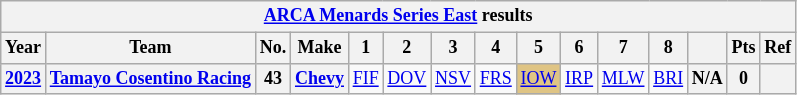<table class="wikitable" style="text-align:center; font-size:75%">
<tr>
<th colspan=15><a href='#'>ARCA Menards Series East</a> results</th>
</tr>
<tr>
<th>Year</th>
<th>Team</th>
<th>No.</th>
<th>Make</th>
<th>1</th>
<th>2</th>
<th>3</th>
<th>4</th>
<th>5</th>
<th>6</th>
<th>7</th>
<th>8</th>
<th></th>
<th>Pts</th>
<th>Ref</th>
</tr>
<tr>
<th><a href='#'>2023</a></th>
<th><a href='#'>Tamayo Cosentino Racing</a></th>
<th>43</th>
<th><a href='#'>Chevy</a></th>
<td><a href='#'>FIF</a></td>
<td><a href='#'>DOV</a></td>
<td><a href='#'>NSV</a></td>
<td><a href='#'>FRS</a></td>
<td style="background:#DFC484;"><a href='#'>IOW</a><br></td>
<td><a href='#'>IRP</a></td>
<td><a href='#'>MLW</a></td>
<td><a href='#'>BRI</a></td>
<th>N/A</th>
<th>0</th>
<th></th>
</tr>
</table>
